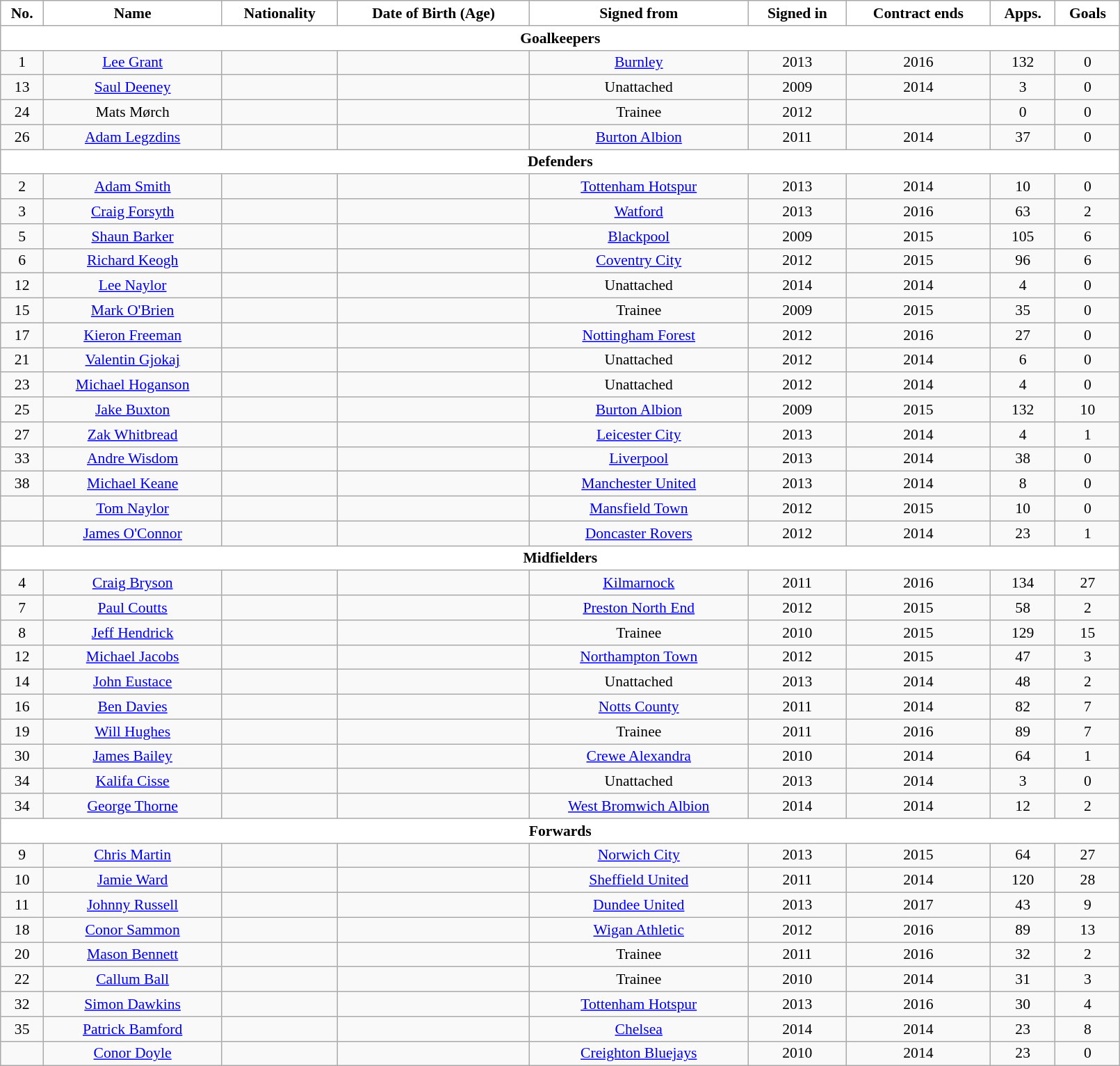<table class="wikitable"  style="text-align:center; font-size:90%; width:85%;">
<tr>
<th style="background:#FFFFFF; color:#000000; text-align:center;">No.</th>
<th style="background:#FFFFFF; color:#000000; text-align:center;">Name</th>
<th style="background:#FFFFFF; color:#000000; text-align:center;">Nationality</th>
<th style="background:#FFFFFF; color:#000000; text-align:center;">Date of Birth (Age)</th>
<th style="background:#FFFFFF; color:#000000; text-align:center;">Signed from</th>
<th style="background:#FFFFFF; color:#000000; text-align:center;">Signed in</th>
<th style="background:#FFFFFF; color:#000000; text-align:center;">Contract ends</th>
<th style="background:#FFFFFF; color:#000000; text-align:center;">Apps.</th>
<th style="background:#FFFFFF; color:#000000; text-align:center;">Goals</th>
</tr>
<tr>
<th colspan="11"  style="background:#FFFFFF; color:#000000; text-align:center;">Goalkeepers</th>
</tr>
<tr>
<td>1</td>
<td><a href='#'>Lee Grant</a></td>
<td></td>
<td></td>
<td> <a href='#'>Burnley</a></td>
<td>2013</td>
<td>2016</td>
<td>132</td>
<td>0</td>
</tr>
<tr>
<td>13</td>
<td><a href='#'>Saul Deeney</a></td>
<td></td>
<td></td>
<td>Unattached</td>
<td>2009</td>
<td>2014</td>
<td>3</td>
<td>0</td>
</tr>
<tr>
<td>24</td>
<td>Mats Mørch</td>
<td></td>
<td></td>
<td>Trainee</td>
<td>2012</td>
<td></td>
<td>0</td>
<td>0</td>
</tr>
<tr>
<td>26</td>
<td><a href='#'>Adam Legzdins</a></td>
<td></td>
<td></td>
<td> <a href='#'>Burton Albion</a></td>
<td>2011</td>
<td>2014</td>
<td>37</td>
<td>0</td>
</tr>
<tr>
<th colspan="11"  style="background:#FFFFFF; color:#000000; text-align:center;">Defenders</th>
</tr>
<tr>
<td>2</td>
<td><a href='#'>Adam Smith</a></td>
<td></td>
<td></td>
<td> <a href='#'>Tottenham Hotspur</a></td>
<td>2013</td>
<td>2014</td>
<td>10</td>
<td>0</td>
</tr>
<tr>
<td>3</td>
<td><a href='#'>Craig Forsyth</a></td>
<td></td>
<td></td>
<td> <a href='#'>Watford</a></td>
<td>2013</td>
<td>2016</td>
<td>63</td>
<td>2</td>
</tr>
<tr>
<td>5</td>
<td><a href='#'>Shaun Barker</a></td>
<td></td>
<td></td>
<td> <a href='#'>Blackpool</a></td>
<td>2009</td>
<td>2015</td>
<td>105</td>
<td>6</td>
</tr>
<tr>
<td>6</td>
<td><a href='#'>Richard Keogh</a></td>
<td></td>
<td></td>
<td> <a href='#'>Coventry City</a></td>
<td>2012</td>
<td>2015</td>
<td>96</td>
<td>6</td>
</tr>
<tr>
<td>12</td>
<td><a href='#'>Lee Naylor</a></td>
<td></td>
<td></td>
<td>Unattached</td>
<td>2014</td>
<td>2014</td>
<td>4</td>
<td>0</td>
</tr>
<tr>
<td>15</td>
<td><a href='#'>Mark O'Brien</a></td>
<td></td>
<td></td>
<td>Trainee</td>
<td>2009</td>
<td>2015</td>
<td>35</td>
<td>0</td>
</tr>
<tr>
<td>17</td>
<td><a href='#'>Kieron Freeman</a></td>
<td></td>
<td></td>
<td> <a href='#'>Nottingham Forest</a></td>
<td>2012</td>
<td>2016</td>
<td>27</td>
<td>0</td>
</tr>
<tr>
<td>21</td>
<td><a href='#'>Valentin Gjokaj</a></td>
<td></td>
<td></td>
<td>Unattached</td>
<td>2012</td>
<td>2014</td>
<td>6</td>
<td>0</td>
</tr>
<tr>
<td>23</td>
<td><a href='#'>Michael Hoganson</a></td>
<td></td>
<td></td>
<td>Unattached</td>
<td>2012</td>
<td>2014</td>
<td>4</td>
<td>0</td>
</tr>
<tr>
<td>25</td>
<td><a href='#'>Jake Buxton</a></td>
<td></td>
<td></td>
<td> <a href='#'>Burton Albion</a></td>
<td>2009</td>
<td>2015</td>
<td>132</td>
<td>10</td>
</tr>
<tr>
<td>27</td>
<td><a href='#'>Zak Whitbread</a></td>
<td></td>
<td></td>
<td> <a href='#'>Leicester City</a></td>
<td>2013</td>
<td>2014</td>
<td>4</td>
<td>1</td>
</tr>
<tr>
<td>33</td>
<td><a href='#'>Andre Wisdom</a></td>
<td></td>
<td></td>
<td> <a href='#'>Liverpool</a></td>
<td>2013</td>
<td>2014</td>
<td>38</td>
<td>0</td>
</tr>
<tr>
<td>38</td>
<td><a href='#'>Michael Keane</a></td>
<td></td>
<td></td>
<td> <a href='#'>Manchester United</a></td>
<td>2013</td>
<td>2014</td>
<td>8</td>
<td>0</td>
</tr>
<tr>
<td></td>
<td><a href='#'>Tom Naylor</a></td>
<td></td>
<td></td>
<td> <a href='#'>Mansfield Town</a></td>
<td>2012</td>
<td>2015</td>
<td>10</td>
<td>0</td>
</tr>
<tr>
<td></td>
<td><a href='#'>James O'Connor</a></td>
<td></td>
<td></td>
<td> <a href='#'>Doncaster Rovers</a></td>
<td>2012</td>
<td>2014</td>
<td>23</td>
<td>1</td>
</tr>
<tr>
<th colspan="11"  style="background:#FFFFFF; color:#000000; text-align:center;">Midfielders</th>
</tr>
<tr>
<td>4</td>
<td><a href='#'>Craig Bryson</a></td>
<td></td>
<td></td>
<td> <a href='#'>Kilmarnock</a></td>
<td>2011</td>
<td>2016</td>
<td>134</td>
<td>27</td>
</tr>
<tr>
<td>7</td>
<td><a href='#'>Paul Coutts</a></td>
<td></td>
<td></td>
<td> <a href='#'>Preston North End</a></td>
<td>2012</td>
<td>2015</td>
<td>58</td>
<td>2</td>
</tr>
<tr>
<td>8</td>
<td><a href='#'>Jeff Hendrick</a></td>
<td></td>
<td></td>
<td>Trainee</td>
<td>2010</td>
<td>2015</td>
<td>129</td>
<td>15</td>
</tr>
<tr>
<td>12</td>
<td><a href='#'>Michael Jacobs</a></td>
<td></td>
<td></td>
<td> <a href='#'>Northampton Town</a></td>
<td>2012</td>
<td>2015</td>
<td>47</td>
<td>3</td>
</tr>
<tr>
<td>14</td>
<td><a href='#'>John Eustace</a></td>
<td></td>
<td></td>
<td>Unattached</td>
<td>2013</td>
<td>2014</td>
<td>48</td>
<td>2</td>
</tr>
<tr>
<td>16</td>
<td><a href='#'>Ben Davies</a></td>
<td></td>
<td></td>
<td> <a href='#'>Notts County</a></td>
<td>2011</td>
<td>2014</td>
<td>82</td>
<td>7</td>
</tr>
<tr>
<td>19</td>
<td><a href='#'>Will Hughes</a></td>
<td></td>
<td></td>
<td>Trainee</td>
<td>2011</td>
<td>2016</td>
<td>89</td>
<td>7</td>
</tr>
<tr>
<td>30</td>
<td><a href='#'>James Bailey</a></td>
<td></td>
<td></td>
<td> <a href='#'>Crewe Alexandra</a></td>
<td>2010</td>
<td>2014</td>
<td>64</td>
<td>1</td>
</tr>
<tr>
<td>34</td>
<td><a href='#'>Kalifa Cisse</a></td>
<td></td>
<td></td>
<td>Unattached</td>
<td>2013</td>
<td>2014</td>
<td>3</td>
<td>0</td>
</tr>
<tr>
<td>34</td>
<td><a href='#'>George Thorne</a></td>
<td></td>
<td></td>
<td> <a href='#'>West Bromwich Albion</a></td>
<td>2014</td>
<td>2014</td>
<td>12</td>
<td>2</td>
</tr>
<tr>
<th colspan="11"  style="background:#FFFFFF; color:#000000; text-align:center;">Forwards</th>
</tr>
<tr>
<td>9</td>
<td><a href='#'>Chris Martin</a></td>
<td></td>
<td></td>
<td> <a href='#'>Norwich City</a></td>
<td>2013</td>
<td>2015</td>
<td>64</td>
<td>27</td>
</tr>
<tr>
<td>10</td>
<td><a href='#'>Jamie Ward</a></td>
<td></td>
<td></td>
<td> <a href='#'>Sheffield United</a></td>
<td>2011</td>
<td>2014</td>
<td>120</td>
<td>28</td>
</tr>
<tr>
<td>11</td>
<td><a href='#'>Johnny Russell</a></td>
<td></td>
<td></td>
<td> <a href='#'>Dundee United</a></td>
<td>2013</td>
<td>2017</td>
<td>43</td>
<td>9</td>
</tr>
<tr>
<td>18</td>
<td><a href='#'>Conor Sammon</a></td>
<td></td>
<td></td>
<td> <a href='#'>Wigan Athletic</a></td>
<td>2012</td>
<td>2016</td>
<td>89</td>
<td>13</td>
</tr>
<tr>
<td>20</td>
<td><a href='#'>Mason Bennett</a></td>
<td></td>
<td></td>
<td>Trainee</td>
<td>2011</td>
<td>2016</td>
<td>32</td>
<td>2</td>
</tr>
<tr>
<td>22</td>
<td><a href='#'>Callum Ball</a></td>
<td></td>
<td></td>
<td>Trainee</td>
<td>2010</td>
<td>2014</td>
<td>31</td>
<td>3</td>
</tr>
<tr>
<td>32</td>
<td><a href='#'>Simon Dawkins</a></td>
<td></td>
<td></td>
<td> <a href='#'>Tottenham Hotspur</a></td>
<td>2013</td>
<td>2016</td>
<td>30</td>
<td>4</td>
</tr>
<tr>
<td>35</td>
<td><a href='#'>Patrick Bamford</a></td>
<td></td>
<td></td>
<td> <a href='#'>Chelsea</a></td>
<td>2014</td>
<td>2014</td>
<td>23</td>
<td>8</td>
</tr>
<tr>
<td></td>
<td><a href='#'>Conor Doyle</a></td>
<td></td>
<td></td>
<td> <a href='#'>Creighton Bluejays</a></td>
<td>2010</td>
<td>2014</td>
<td>23</td>
<td>0</td>
</tr>
</table>
